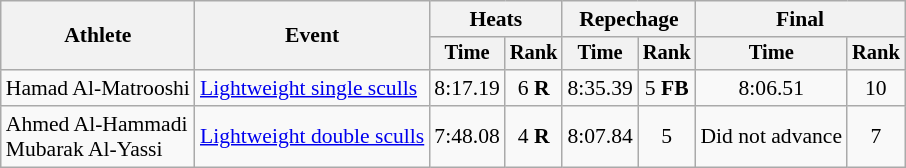<table class=wikitable style=font-size:90%;text-align:center>
<tr>
<th rowspan=2>Athlete</th>
<th rowspan=2>Event</th>
<th colspan=2>Heats</th>
<th colspan=2>Repechage</th>
<th colspan=2>Final</th>
</tr>
<tr style="font-size:95%">
<th>Time</th>
<th>Rank</th>
<th>Time</th>
<th>Rank</th>
<th>Time</th>
<th>Rank</th>
</tr>
<tr>
<td align=left>Hamad Al-Matrooshi</td>
<td align=left><a href='#'>Lightweight single sculls</a></td>
<td>8:17.19</td>
<td>6 <strong>R</strong></td>
<td>8:35.39</td>
<td>5 <strong>FB</strong></td>
<td>8:06.51</td>
<td>10</td>
</tr>
<tr>
<td align=left>Ahmed Al-Hammadi<br>Mubarak Al-Yassi</td>
<td align=left><a href='#'>Lightweight double sculls</a></td>
<td>7:48.08</td>
<td>4 <strong>R</strong></td>
<td>8:07.84</td>
<td>5</td>
<td>Did not advance</td>
<td>7</td>
</tr>
</table>
